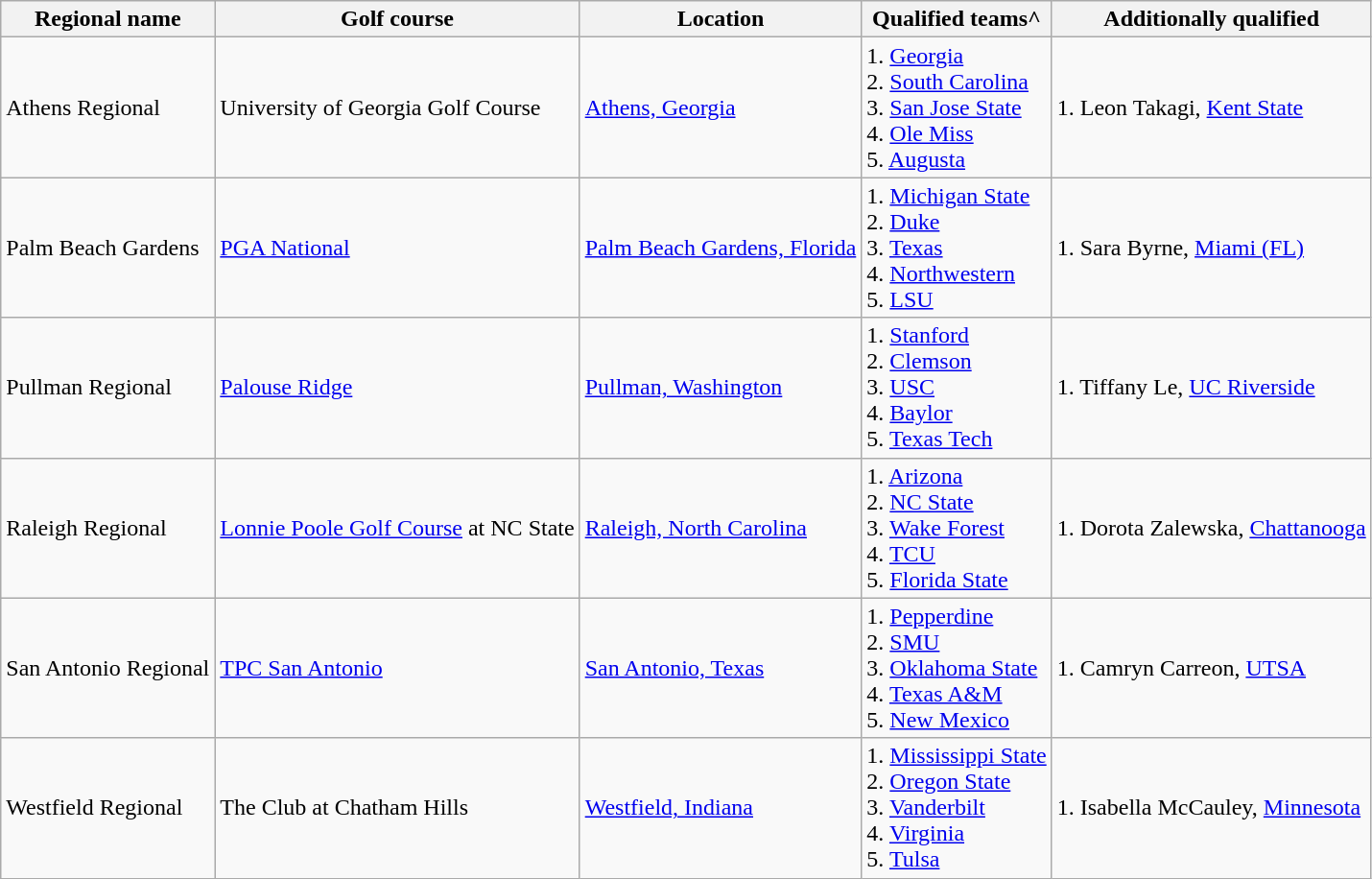<table class="wikitable">
<tr>
<th>Regional name</th>
<th>Golf course</th>
<th>Location</th>
<th>Qualified teams^</th>
<th>Additionally qualified</th>
</tr>
<tr>
<td>Athens Regional</td>
<td>University of Georgia Golf Course</td>
<td><a href='#'>Athens, Georgia</a></td>
<td>1. <a href='#'>Georgia</a><br>2. <a href='#'>South Carolina</a> <br>3. <a href='#'>San Jose State</a><br>4. <a href='#'>Ole Miss</a><br>5. <a href='#'>Augusta</a></td>
<td>1. Leon Takagi, <a href='#'>Kent State</a></td>
</tr>
<tr>
<td>Palm Beach Gardens</td>
<td><a href='#'>PGA National</a></td>
<td><a href='#'>Palm Beach Gardens, Florida</a></td>
<td>1. <a href='#'>Michigan State</a><br>2. <a href='#'>Duke</a><br>3. <a href='#'>Texas</a><br>4. <a href='#'>Northwestern</a><br>5. <a href='#'>LSU</a></td>
<td>1. Sara Byrne, <a href='#'>Miami (FL)</a></td>
</tr>
<tr>
<td>Pullman Regional</td>
<td><a href='#'>Palouse Ridge</a></td>
<td><a href='#'>Pullman, Washington</a></td>
<td>1. <a href='#'>Stanford</a><br>2. <a href='#'>Clemson</a><br>3. <a href='#'>USC</a><br>4. <a href='#'>Baylor</a><br>5. <a href='#'>Texas Tech</a></td>
<td>1. Tiffany Le, <a href='#'>UC Riverside</a></td>
</tr>
<tr>
<td>Raleigh Regional</td>
<td><a href='#'>Lonnie Poole Golf Course</a> at NC State</td>
<td><a href='#'>Raleigh, North Carolina</a></td>
<td>1. <a href='#'>Arizona</a><br>2. <a href='#'>NC State</a><br>3. <a href='#'>Wake Forest</a><br>4. <a href='#'>TCU</a><br>5. <a href='#'>Florida State</a></td>
<td>1. Dorota Zalewska, <a href='#'>Chattanooga</a></td>
</tr>
<tr>
<td>San Antonio Regional</td>
<td><a href='#'>TPC San Antonio</a></td>
<td><a href='#'>San Antonio, Texas</a></td>
<td>1. <a href='#'>Pepperdine</a><br>2. <a href='#'>SMU</a><br>3. <a href='#'>Oklahoma State</a><br>4. <a href='#'>Texas A&M</a><br>5. <a href='#'>New Mexico</a></td>
<td>1. Camryn Carreon, <a href='#'>UTSA</a></td>
</tr>
<tr>
<td>Westfield Regional</td>
<td>The Club at Chatham Hills</td>
<td><a href='#'>Westfield, Indiana</a></td>
<td>1. <a href='#'>Mississippi State</a><br>2. <a href='#'>Oregon State</a><br>3. <a href='#'>Vanderbilt</a><br>4. <a href='#'>Virginia</a><br>5. <a href='#'>Tulsa</a></td>
<td>1. Isabella McCauley, <a href='#'>Minnesota</a></td>
</tr>
</table>
